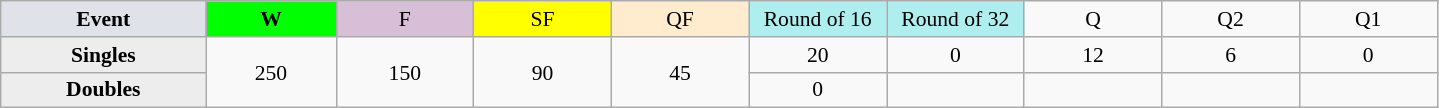<table class=wikitable style=font-size:90%;text-align:center>
<tr>
<td style="width:130px; background:#dfe2e9;"><strong>Event</strong></td>
<td style="width:80px; background:lime;"><strong>W</strong></td>
<td style="width:85px; background:thistle;">F</td>
<td style="width:85px; background:#ff0;">SF</td>
<td style="width:85px; background:#ffebcd;">QF</td>
<td style="width:85px; background:#afeeee;">Round of 16</td>
<td style="width:85px; background:#afeeee;">Round of 32</td>
<td width=85>Q</td>
<td width=85>Q2</td>
<td width=85>Q1</td>
</tr>
<tr>
<th style="background:#ededed;">Singles</th>
<td rowspan=2>250</td>
<td rowspan=2>150</td>
<td rowspan=2>90</td>
<td rowspan=2>45</td>
<td>20</td>
<td>0</td>
<td>12</td>
<td>6</td>
<td>0</td>
</tr>
<tr>
<th style="background:#ededed;">Doubles</th>
<td>0</td>
<td></td>
<td></td>
<td></td>
<td></td>
</tr>
</table>
